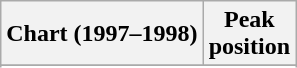<table class="wikitable sortable plainrowheaders" style="text-align:center;">
<tr>
<th>Chart (1997–1998)</th>
<th>Peak<br>position</th>
</tr>
<tr>
</tr>
<tr>
</tr>
<tr>
</tr>
</table>
